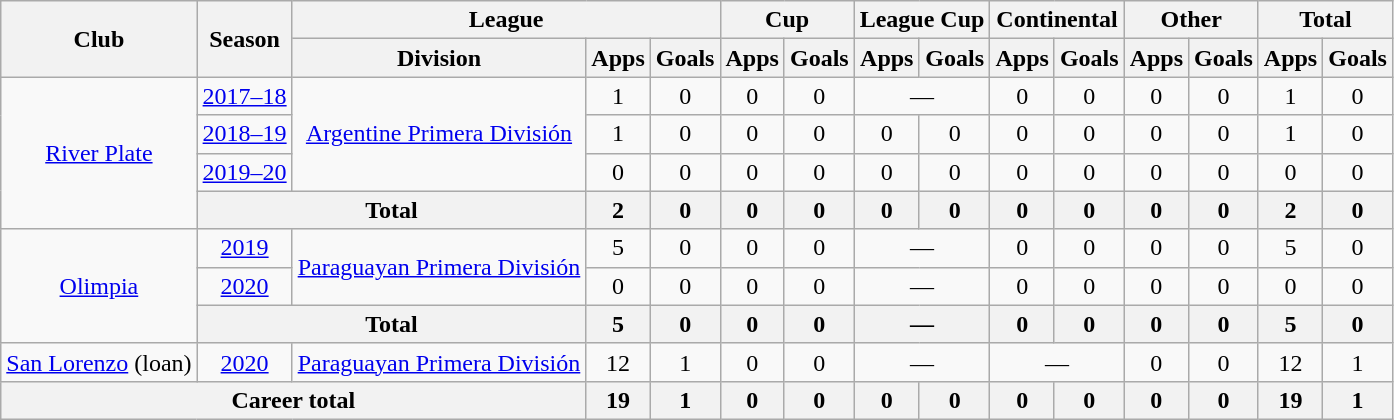<table class="wikitable" style="text-align:center">
<tr>
<th rowspan="2">Club</th>
<th rowspan="2">Season</th>
<th colspan="3">League</th>
<th colspan="2">Cup</th>
<th colspan="2">League Cup</th>
<th colspan="2">Continental</th>
<th colspan="2">Other</th>
<th colspan="2">Total</th>
</tr>
<tr>
<th>Division</th>
<th>Apps</th>
<th>Goals</th>
<th>Apps</th>
<th>Goals</th>
<th>Apps</th>
<th>Goals</th>
<th>Apps</th>
<th>Goals</th>
<th>Apps</th>
<th>Goals</th>
<th>Apps</th>
<th>Goals</th>
</tr>
<tr>
<td rowspan="4"><a href='#'>River Plate</a></td>
<td><a href='#'>2017–18</a></td>
<td rowspan="3"><a href='#'>Argentine Primera División</a></td>
<td>1</td>
<td>0</td>
<td>0</td>
<td>0</td>
<td colspan="2">—</td>
<td>0</td>
<td>0</td>
<td>0</td>
<td>0</td>
<td>1</td>
<td>0</td>
</tr>
<tr>
<td><a href='#'>2018–19</a></td>
<td>1</td>
<td>0</td>
<td>0</td>
<td>0</td>
<td>0</td>
<td>0</td>
<td>0</td>
<td>0</td>
<td>0</td>
<td>0</td>
<td>1</td>
<td>0</td>
</tr>
<tr>
<td><a href='#'>2019–20</a></td>
<td>0</td>
<td>0</td>
<td>0</td>
<td>0</td>
<td>0</td>
<td>0</td>
<td>0</td>
<td>0</td>
<td>0</td>
<td>0</td>
<td>0</td>
<td>0</td>
</tr>
<tr>
<th colspan="2">Total</th>
<th>2</th>
<th>0</th>
<th>0</th>
<th>0</th>
<th>0</th>
<th>0</th>
<th>0</th>
<th>0</th>
<th>0</th>
<th>0</th>
<th>2</th>
<th>0</th>
</tr>
<tr>
<td rowspan="3"><a href='#'>Olimpia</a></td>
<td><a href='#'>2019</a></td>
<td rowspan="2"><a href='#'>Paraguayan Primera División</a></td>
<td>5</td>
<td>0</td>
<td>0</td>
<td>0</td>
<td colspan="2">—</td>
<td>0</td>
<td>0</td>
<td>0</td>
<td>0</td>
<td>5</td>
<td>0</td>
</tr>
<tr>
<td><a href='#'>2020</a></td>
<td>0</td>
<td>0</td>
<td>0</td>
<td>0</td>
<td colspan="2">—</td>
<td>0</td>
<td>0</td>
<td>0</td>
<td>0</td>
<td>0</td>
<td>0</td>
</tr>
<tr>
<th colspan="2">Total</th>
<th>5</th>
<th>0</th>
<th>0</th>
<th>0</th>
<th colspan="2">—</th>
<th>0</th>
<th>0</th>
<th>0</th>
<th>0</th>
<th>5</th>
<th>0</th>
</tr>
<tr>
<td rowspan="1"><a href='#'>San Lorenzo</a> (loan)</td>
<td><a href='#'>2020</a></td>
<td rowspan="1"><a href='#'>Paraguayan Primera División</a></td>
<td>12</td>
<td>1</td>
<td>0</td>
<td>0</td>
<td colspan="2">—</td>
<td colspan="2">—</td>
<td>0</td>
<td>0</td>
<td>12</td>
<td>1</td>
</tr>
<tr>
<th colspan="3">Career total</th>
<th>19</th>
<th>1</th>
<th>0</th>
<th>0</th>
<th>0</th>
<th>0</th>
<th>0</th>
<th>0</th>
<th>0</th>
<th>0</th>
<th>19</th>
<th>1</th>
</tr>
</table>
